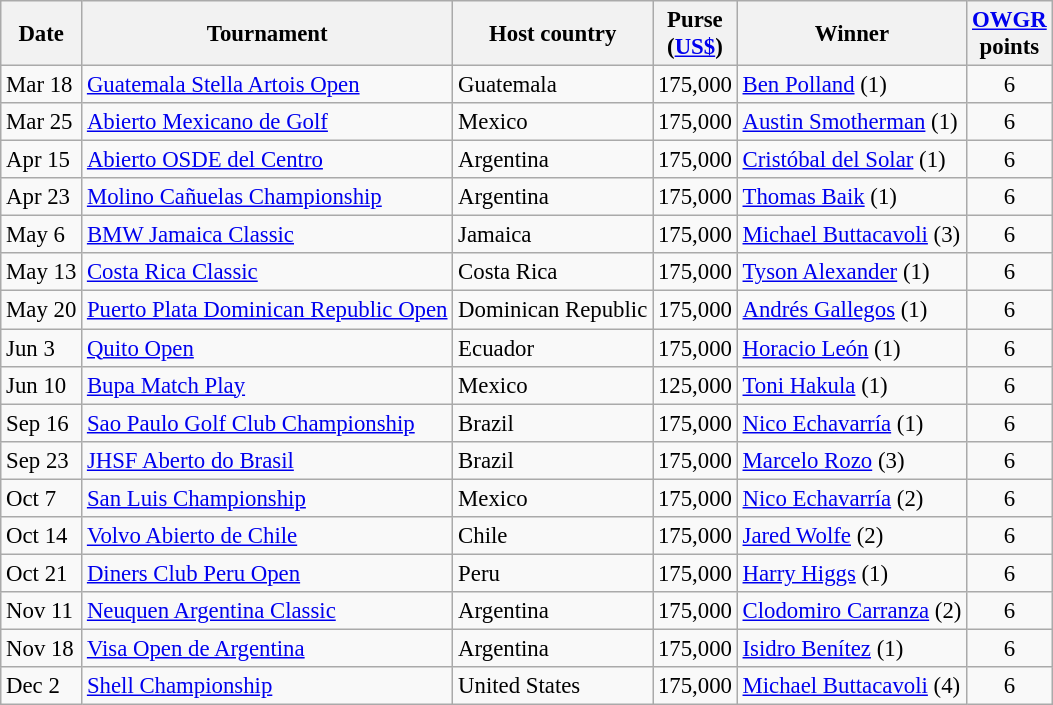<table class="wikitable" style="font-size:95%;">
<tr>
<th>Date</th>
<th>Tournament</th>
<th>Host country</th>
<th>Purse<br>(<a href='#'>US$</a>)</th>
<th>Winner</th>
<th><a href='#'>OWGR</a><br>points</th>
</tr>
<tr>
<td>Mar 18</td>
<td><a href='#'>Guatemala Stella Artois Open</a></td>
<td>Guatemala</td>
<td align=right>175,000</td>
<td> <a href='#'>Ben Polland</a> (1)</td>
<td align=center>6</td>
</tr>
<tr>
<td>Mar 25</td>
<td><a href='#'>Abierto Mexicano de Golf</a></td>
<td>Mexico</td>
<td align=right>175,000</td>
<td> <a href='#'>Austin Smotherman</a> (1)</td>
<td align=center>6</td>
</tr>
<tr>
<td>Apr 15</td>
<td><a href='#'>Abierto OSDE del Centro</a></td>
<td>Argentina</td>
<td align=right>175,000</td>
<td> <a href='#'>Cristóbal del Solar</a> (1)</td>
<td align=center>6</td>
</tr>
<tr>
<td>Apr 23</td>
<td><a href='#'>Molino Cañuelas Championship</a></td>
<td>Argentina</td>
<td align=right>175,000</td>
<td> <a href='#'>Thomas Baik</a> (1)</td>
<td align=center>6</td>
</tr>
<tr>
<td>May 6</td>
<td><a href='#'>BMW Jamaica Classic</a></td>
<td>Jamaica</td>
<td align=right>175,000</td>
<td> <a href='#'>Michael Buttacavoli</a> (3)</td>
<td align=center>6</td>
</tr>
<tr>
<td>May 13</td>
<td><a href='#'>Costa Rica Classic</a></td>
<td>Costa Rica</td>
<td align=right>175,000</td>
<td> <a href='#'>Tyson Alexander</a> (1)</td>
<td align=center>6</td>
</tr>
<tr>
<td>May 20</td>
<td><a href='#'>Puerto Plata Dominican Republic Open</a></td>
<td>Dominican Republic</td>
<td align=right>175,000</td>
<td> <a href='#'>Andrés Gallegos</a> (1)</td>
<td align=center>6</td>
</tr>
<tr>
<td>Jun 3</td>
<td><a href='#'>Quito Open</a></td>
<td>Ecuador</td>
<td align=right>175,000</td>
<td> <a href='#'>Horacio León</a> (1)</td>
<td align=center>6</td>
</tr>
<tr>
<td>Jun 10</td>
<td><a href='#'>Bupa Match Play</a></td>
<td>Mexico</td>
<td align=right>125,000</td>
<td> <a href='#'>Toni Hakula</a> (1)</td>
<td align=center>6</td>
</tr>
<tr>
<td>Sep 16</td>
<td><a href='#'>Sao Paulo Golf Club Championship</a></td>
<td>Brazil</td>
<td align=right>175,000</td>
<td> <a href='#'>Nico Echavarría</a> (1)</td>
<td align=center>6</td>
</tr>
<tr>
<td>Sep 23</td>
<td><a href='#'>JHSF Aberto do Brasil</a></td>
<td>Brazil</td>
<td align=right>175,000</td>
<td> <a href='#'>Marcelo Rozo</a> (3)</td>
<td align=center>6</td>
</tr>
<tr>
<td>Oct 7</td>
<td><a href='#'>San Luis Championship</a></td>
<td>Mexico</td>
<td align=right>175,000</td>
<td> <a href='#'>Nico Echavarría</a> (2)</td>
<td align=center>6</td>
</tr>
<tr>
<td>Oct 14</td>
<td><a href='#'>Volvo Abierto de Chile</a></td>
<td>Chile</td>
<td align=right>175,000</td>
<td> <a href='#'>Jared Wolfe</a> (2)</td>
<td align=center>6</td>
</tr>
<tr>
<td>Oct 21</td>
<td><a href='#'>Diners Club Peru Open</a></td>
<td>Peru</td>
<td align=right>175,000</td>
<td> <a href='#'>Harry Higgs</a> (1)</td>
<td align=center>6</td>
</tr>
<tr>
<td>Nov 11</td>
<td><a href='#'>Neuquen Argentina Classic</a></td>
<td>Argentina</td>
<td align=right>175,000</td>
<td> <a href='#'>Clodomiro Carranza</a> (2)</td>
<td align=center>6</td>
</tr>
<tr>
<td>Nov 18</td>
<td><a href='#'>Visa Open de Argentina</a></td>
<td>Argentina</td>
<td align=right>175,000</td>
<td> <a href='#'>Isidro Benítez</a> (1)</td>
<td align=center>6</td>
</tr>
<tr>
<td>Dec 2</td>
<td><a href='#'>Shell Championship</a></td>
<td>United States</td>
<td align=right>175,000</td>
<td> <a href='#'>Michael Buttacavoli</a> (4)</td>
<td align=center>6</td>
</tr>
</table>
